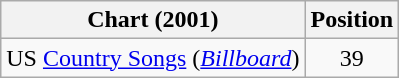<table class="wikitable sortable">
<tr>
<th scope="col">Chart (2001)</th>
<th scope="col">Position</th>
</tr>
<tr>
<td>US <a href='#'>Country Songs</a> (<em><a href='#'>Billboard</a></em>)</td>
<td align="center">39</td>
</tr>
</table>
